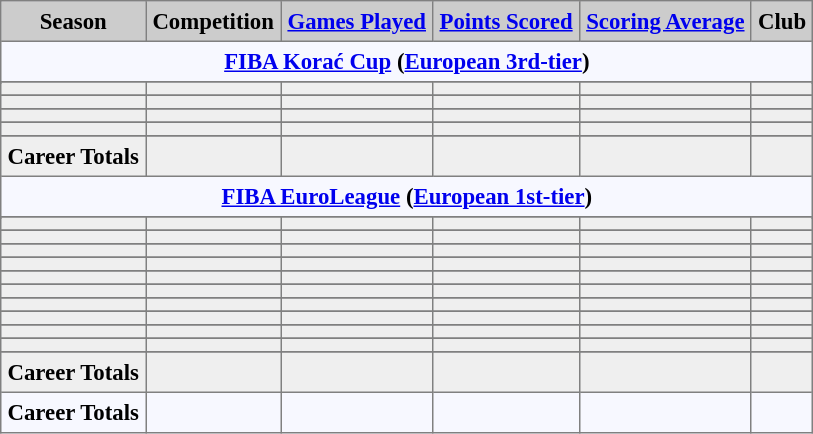<table bgcolor="#f7f8ff" cellpadding="4" cellspacing="0" border="1" style="font-size: 95%; border: gray solid 1px; border-collapse: collapse;">
<tr bgcolor="#CCCCCC">
<td align="center"><strong>Season</strong></td>
<td align="center"><strong>Competition</strong></td>
<td align="center"><strong><a href='#'>Games Played</a></strong></td>
<td align="center"><strong><a href='#'>Points Scored</a></strong></td>
<td align="center"><strong><a href='#'>Scoring Average</a></strong></td>
<td align="center"><strong>Club</strong></td>
</tr>
<tr>
<th colspan="9"><a href='#'>FIBA Korać Cup</a> (<a href='#'>European 3rd-tier</a>)</th>
</tr>
<tr>
</tr>
<tr align=left>
</tr>
<tr bgcolor="#EFEFEF" align=left>
<td></td>
<td></td>
<td></td>
<td></td>
<td></td>
<td></td>
</tr>
<tr align=left>
</tr>
<tr bgcolor="#EFEFEF" align=left>
<td></td>
<td></td>
<td></td>
<td></td>
<td></td>
<td></td>
</tr>
<tr align=left>
</tr>
<tr bgcolor="#EFEFEF" align=left>
<td></td>
<td></td>
<td></td>
<td></td>
<td></td>
<td></td>
</tr>
<tr align=left>
</tr>
<tr bgcolor="#EFEFEF" align=left>
<td></td>
<td></td>
<td></td>
<td></td>
<td></td>
<td></td>
</tr>
<tr align=left>
</tr>
<tr bgcolor="#EFEFEF" align="left">
<td><strong>Career Totals</strong></td>
<td></td>
<td></td>
<td></td>
<td></td>
<td></td>
</tr>
<tr>
<th colspan="9"><a href='#'>FIBA EuroLeague</a> (<a href='#'>European 1st-tier</a>)</th>
</tr>
<tr>
</tr>
<tr align=left>
</tr>
<tr bgcolor="#EFEFEF" align=left>
<td></td>
<td></td>
<td></td>
<td></td>
<td></td>
<td></td>
</tr>
<tr align=left>
</tr>
<tr bgcolor="#EFEFEF" align=left>
<td></td>
<td></td>
<td></td>
<td></td>
<td></td>
<td></td>
</tr>
<tr align=left>
</tr>
<tr bgcolor="#EFEFEF" align=left>
<td></td>
<td></td>
<td></td>
<td></td>
<td></td>
<td></td>
</tr>
<tr align=left>
</tr>
<tr bgcolor="#EFEFEF" align=left>
<td></td>
<td></td>
<td></td>
<td></td>
<td></td>
<td></td>
</tr>
<tr align=left>
</tr>
<tr bgcolor="#EFEFEF" align=left>
<td></td>
<td></td>
<td></td>
<td></td>
<td></td>
<td></td>
</tr>
<tr align=left>
</tr>
<tr bgcolor="#EFEFEF" align=left>
<td></td>
<td></td>
<td></td>
<td></td>
<td></td>
<td></td>
</tr>
<tr align=left>
</tr>
<tr bgcolor="#EFEFEF" align=left>
<td></td>
<td></td>
<td></td>
<td></td>
<td></td>
<td></td>
</tr>
<tr align=left>
</tr>
<tr bgcolor="#EFEFEF" align=left>
<td></td>
<td></td>
<td></td>
<td></td>
<td></td>
<td></td>
</tr>
<tr align=left>
</tr>
<tr bgcolor="#EFEFEF" align=left>
<td></td>
<td></td>
<td></td>
<td></td>
<td></td>
<td></td>
</tr>
<tr align=left>
</tr>
<tr bgcolor="#EFEFEF" align=left>
<td></td>
<td></td>
<td></td>
<td></td>
<td></td>
<td></td>
</tr>
<tr align=left>
</tr>
<tr bgcolor="#EFEFEF" align="left">
<td><strong>Career Totals</strong></td>
<td></td>
<td></td>
<td></td>
<td></td>
<td></td>
</tr>
<tr align=left>
<td><strong>Career Totals</strong></td>
<td></td>
<td></td>
<td></td>
<td></td>
<td></td>
</tr>
</table>
